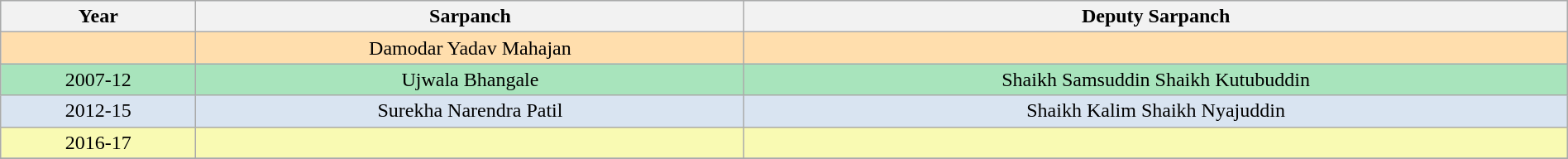<table class="wikitable" width="100%">
<tr style="background:#d9e4f1; text-align:center;">
<th>Year</th>
<th>Sarpanch</th>
<th>Deputy Sarpanch</th>
</tr>
<tr rowspan="1" style="text-align:center; background:#ffdead; textcolor:#000;">
<td></td>
<td>Damodar Yadav Mahajan</td>
<td></td>
</tr>
<tr rowspan="1" style="text-align:center; background:#a8e4bc; textcolor:#000;">
<td>2007-12</td>
<td>Ujwala Bhangale</td>
<td>Shaikh Samsuddin Shaikh Kutubuddin</td>
</tr>
<tr rowspan="1" style="text-align:center; background:#d9e4f1; textcolor:#000;">
<td>2012-15</td>
<td>Surekha Narendra Patil</td>
<td>Shaikh Kalim Shaikh Nyajuddin</td>
</tr>
<tr rowspan="1" style="text-align:center; background:#f9fab3; textcolor:#000;">
<td>2016-17</td>
<td></td>
<td></td>
</tr>
<tr rowspan="1" style="text-align:center; background:#f9fab3; textcolor:#000;">
</tr>
</table>
